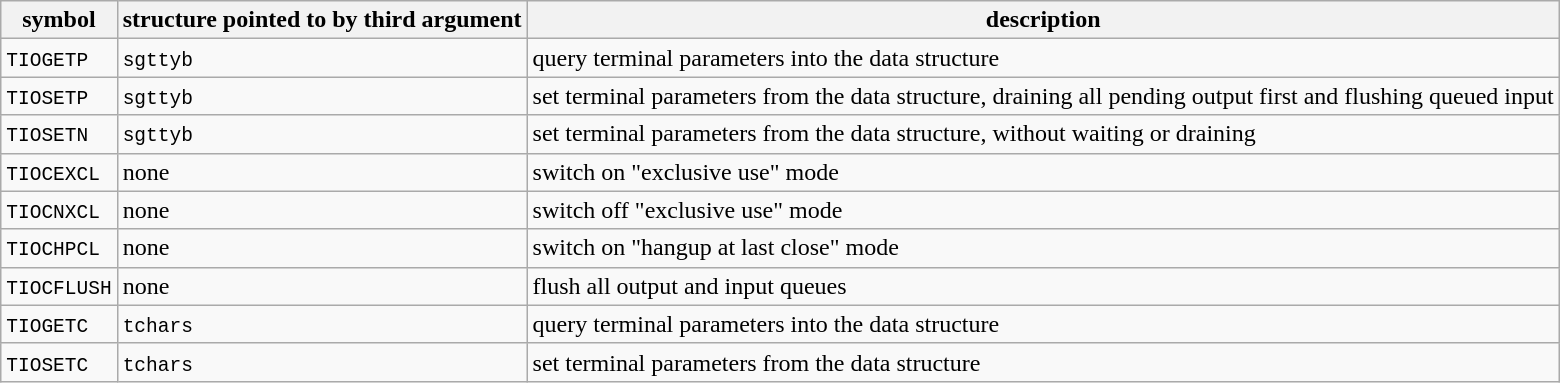<table class="wikitable">
<tr>
<th>symbol</th>
<th>structure pointed to by third argument</th>
<th>description</th>
</tr>
<tr>
<td><code>TIOGETP</code></td>
<td><code>sgttyb</code></td>
<td>query terminal parameters into the data structure</td>
</tr>
<tr>
<td><code>TIOSETP</code></td>
<td><code>sgttyb</code></td>
<td>set terminal parameters from the data structure, draining all pending output first and flushing queued input</td>
</tr>
<tr>
<td><code>TIOSETN</code></td>
<td><code>sgttyb</code></td>
<td>set terminal parameters from the data structure, without waiting or draining</td>
</tr>
<tr>
<td><code>TIOCEXCL</code></td>
<td>none</td>
<td>switch on "exclusive use" mode</td>
</tr>
<tr>
<td><code>TIOCNXCL</code></td>
<td>none</td>
<td>switch off "exclusive use" mode</td>
</tr>
<tr>
<td><code>TIOCHPCL</code></td>
<td>none</td>
<td>switch on "hangup at last close" mode</td>
</tr>
<tr>
<td><code>TIOCFLUSH</code></td>
<td>none</td>
<td>flush all output and input queues</td>
</tr>
<tr>
<td><code>TIOGETC</code></td>
<td><code>tchars</code></td>
<td>query terminal parameters into the data structure</td>
</tr>
<tr>
<td><code>TIOSETC</code></td>
<td><code>tchars</code></td>
<td>set terminal parameters from the data structure</td>
</tr>
</table>
